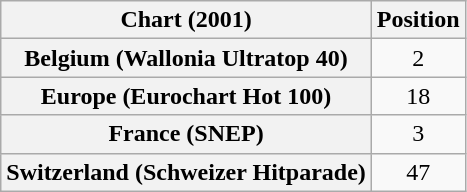<table class="wikitable sortable plainrowheaders">
<tr>
<th>Chart (2001)</th>
<th>Position</th>
</tr>
<tr>
<th scope="row">Belgium (Wallonia Ultratop 40)</th>
<td align="center">2</td>
</tr>
<tr>
<th scope="row">Europe (Eurochart Hot 100)</th>
<td style="text-align:center;">18</td>
</tr>
<tr>
<th scope="row">France (SNEP)</th>
<td align="center">3</td>
</tr>
<tr>
<th scope="row">Switzerland (Schweizer Hitparade)</th>
<td align="center">47</td>
</tr>
</table>
